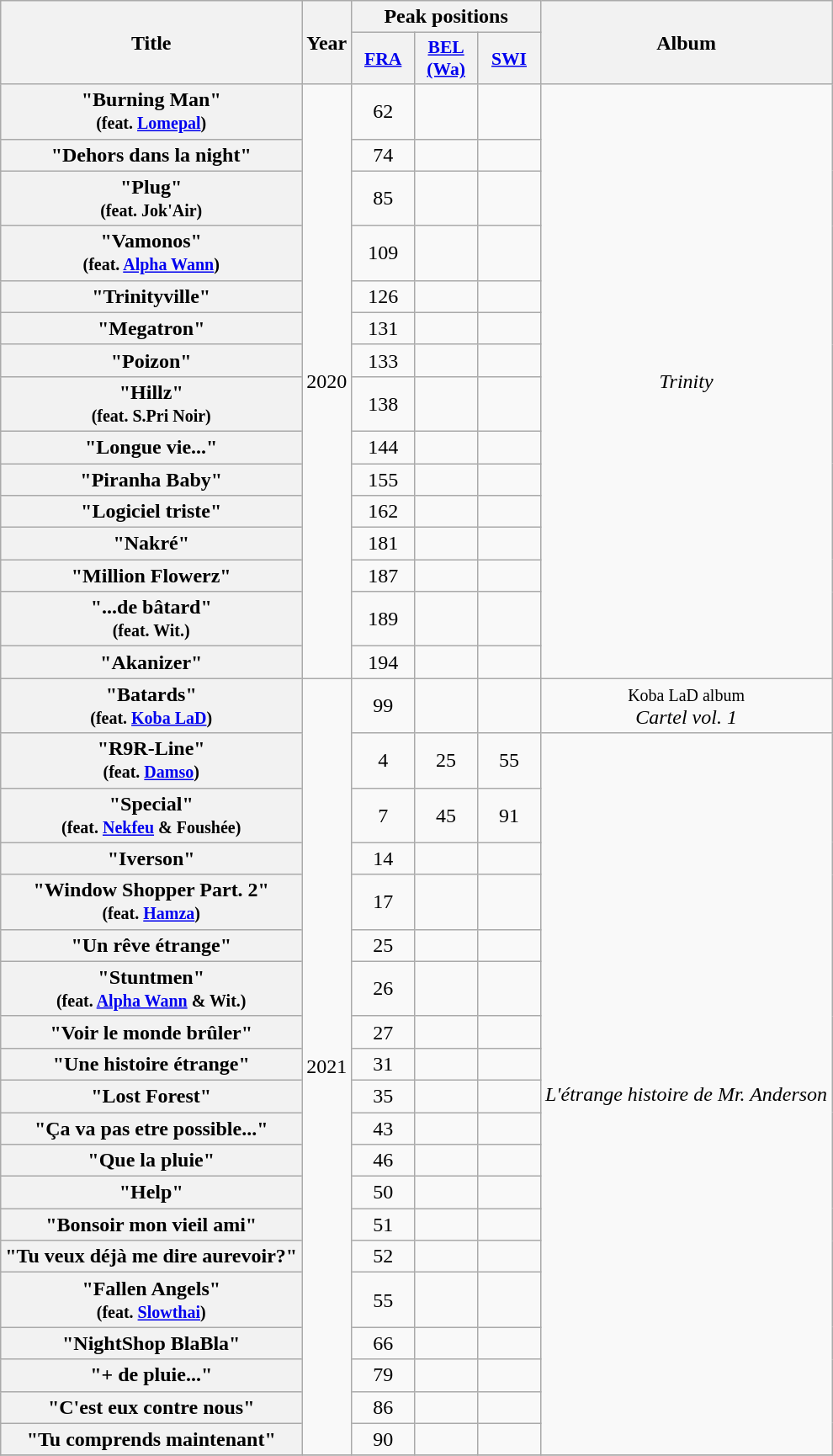<table class="wikitable plainrowheaders" style="text-align:center">
<tr>
<th scope="col" rowspan="2">Title</th>
<th scope="col" rowspan="2">Year</th>
<th scope="col" colspan="3">Peak positions</th>
<th scope="col" rowspan="2">Album</th>
</tr>
<tr>
<th scope="col" style="width:3em;font-size:90%;"><a href='#'>FRA</a><br></th>
<th scope="col" style="width:3em;font-size:90%;"><a href='#'>BEL<br>(Wa)</a><br></th>
<th scope="col" style="width:3em;font-size:90%;"><a href='#'>SWI</a><br></th>
</tr>
<tr>
<th scope="row">"Burning Man"<br><small>(feat. <a href='#'>Lomepal</a>)</small></th>
<td rowspan=15>2020</td>
<td>62</td>
<td></td>
<td></td>
<td rowspan=15><em>Trinity</em></td>
</tr>
<tr>
<th scope="row">"Dehors dans la night"</th>
<td>74</td>
<td></td>
<td></td>
</tr>
<tr>
<th scope="row">"Plug"<br><small>(feat. Jok'Air)</small></th>
<td>85</td>
<td></td>
<td></td>
</tr>
<tr>
<th scope="row">"Vamonos"<br><small>(feat. <a href='#'>Alpha Wann</a>)</small></th>
<td>109</td>
<td></td>
<td></td>
</tr>
<tr>
<th scope="row">"Trinityville"</th>
<td>126</td>
<td></td>
<td></td>
</tr>
<tr>
<th scope="row">"Megatron"</th>
<td>131</td>
<td></td>
<td></td>
</tr>
<tr>
<th scope="row">"Poizon"</th>
<td>133</td>
<td></td>
<td></td>
</tr>
<tr>
<th scope="row">"Hillz"<br><small>(feat. S.Pri Noir)</small></th>
<td>138</td>
<td></td>
<td></td>
</tr>
<tr>
<th scope="row">"Longue vie..."</th>
<td>144</td>
<td></td>
<td></td>
</tr>
<tr>
<th scope="row">"Piranha Baby"</th>
<td>155</td>
<td></td>
<td></td>
</tr>
<tr>
<th scope="row">"Logiciel triste"</th>
<td>162</td>
<td></td>
<td></td>
</tr>
<tr>
<th scope="row">"Nakré"</th>
<td>181</td>
<td></td>
<td></td>
</tr>
<tr>
<th scope="row">"Million Flowerz"</th>
<td>187</td>
<td></td>
<td></td>
</tr>
<tr>
<th scope="row">"...de bâtard"<br><small>(feat. Wit.)</small></th>
<td>189</td>
<td></td>
<td></td>
</tr>
<tr>
<th scope="row">"Akanizer"</th>
<td>194</td>
<td></td>
<td></td>
</tr>
<tr>
<th scope="row">"Batards"<br><small>(feat. <a href='#'>Koba LaD</a>)</small></th>
<td rowspan=20>2021</td>
<td>99</td>
<td></td>
<td></td>
<td><small>Koba LaD album</small><br><em>Cartel vol. 1</em></td>
</tr>
<tr>
<th scope="row">"R9R-Line"<br><small>(feat. <a href='#'>Damso</a>)</small></th>
<td>4</td>
<td>25</td>
<td>55</td>
<td rowspan=19><em>L'étrange histoire de Mr. Anderson</em></td>
</tr>
<tr>
<th scope="row">"Special"<br><small>(feat. <a href='#'>Nekfeu</a> & Foushée)</small></th>
<td>7</td>
<td>45</td>
<td>91</td>
</tr>
<tr>
<th scope="row">"Iverson"</th>
<td>14</td>
<td></td>
<td></td>
</tr>
<tr>
<th scope="row">"Window Shopper Part. 2"<br><small>(feat. <a href='#'>Hamza</a>)</small></th>
<td>17</td>
<td></td>
<td></td>
</tr>
<tr>
<th scope="row">"Un rêve étrange"</th>
<td>25</td>
<td></td>
<td></td>
</tr>
<tr>
<th scope="row">"Stuntmen"<br><small>(feat. <a href='#'>Alpha Wann</a> & Wit.)</small></th>
<td>26</td>
<td></td>
<td></td>
</tr>
<tr>
<th scope="row">"Voir le monde brûler"</th>
<td>27</td>
<td></td>
<td></td>
</tr>
<tr>
<th scope="row">"Une histoire étrange"</th>
<td>31</td>
<td></td>
<td></td>
</tr>
<tr>
<th scope="row">"Lost Forest"</th>
<td>35</td>
<td></td>
<td></td>
</tr>
<tr>
<th scope="row">"Ça va pas etre possible..."</th>
<td>43</td>
<td></td>
<td></td>
</tr>
<tr>
<th scope="row">"Que la pluie"</th>
<td>46</td>
<td></td>
<td></td>
</tr>
<tr>
<th scope="row">"Help"</th>
<td>50</td>
<td></td>
<td></td>
</tr>
<tr>
<th scope="row">"Bonsoir mon vieil ami"</th>
<td>51</td>
<td></td>
<td></td>
</tr>
<tr>
<th scope="row">"Tu veux déjà me dire aurevoir?"</th>
<td>52</td>
<td></td>
<td></td>
</tr>
<tr>
<th scope="row">"Fallen Angels"<br><small>(feat. <a href='#'>Slowthai</a>)</small></th>
<td>55</td>
<td></td>
<td></td>
</tr>
<tr>
<th scope="row">"NightShop BlaBla"</th>
<td>66</td>
<td></td>
<td></td>
</tr>
<tr>
<th scope="row">"+ de pluie..."</th>
<td>79</td>
<td></td>
<td></td>
</tr>
<tr>
<th scope="row">"C'est eux contre nous"</th>
<td>86</td>
<td></td>
<td></td>
</tr>
<tr>
<th scope="row">"Tu comprends maintenant"</th>
<td>90</td>
<td></td>
<td></td>
</tr>
<tr>
</tr>
</table>
